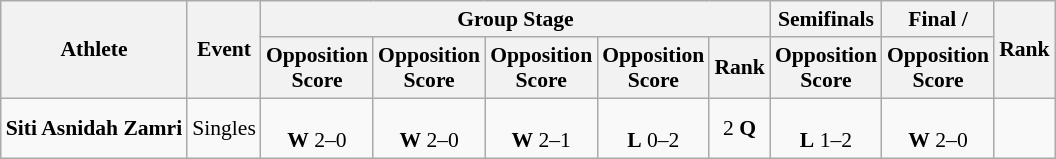<table class="wikitable" style="font-size: 90%">
<tr>
<th rowspan="2">Athlete</th>
<th rowspan="2">Event</th>
<th colspan="5">Group Stage</th>
<th>Semifinals</th>
<th>Final / </th>
<th rowspan="2">Rank</th>
</tr>
<tr>
<th>Opposition<br>Score</th>
<th>Opposition<br>Score</th>
<th>Opposition<br>Score</th>
<th>Opposition<br>Score</th>
<th>Rank</th>
<th>Opposition<br>Score</th>
<th>Opposition<br>Score</th>
</tr>
<tr align="center">
<td align="left"><strong>Siti Asnidah Zamri</strong></td>
<td>Singles</td>
<td><br> <strong>W</strong> 2–0</td>
<td><br> <strong>W</strong> 2–0</td>
<td><br> <strong>W</strong> 2–1</td>
<td><br> <strong>L</strong> 0–2</td>
<td>2 <strong>Q</strong></td>
<td><br> <strong>L</strong> 1–2</td>
<td><br> <strong>W</strong> 2–0</td>
<td></td>
</tr>
</table>
